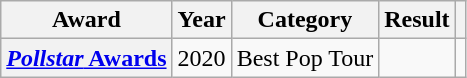<table class="wikitable sortable plainrowheaders">
<tr>
<th scope="col">Award</th>
<th scope="col">Year</th>
<th scope="col">Category</th>
<th scope="col">Result</th>
<th scope="col" class="unsortable"></th>
</tr>
<tr>
<th scope="row"><a href='#'><em>Pollstar</em> Awards</a></th>
<td>2020</td>
<td>Best Pop Tour</td>
<td></td>
<td style="text-align:center;"></td>
</tr>
</table>
